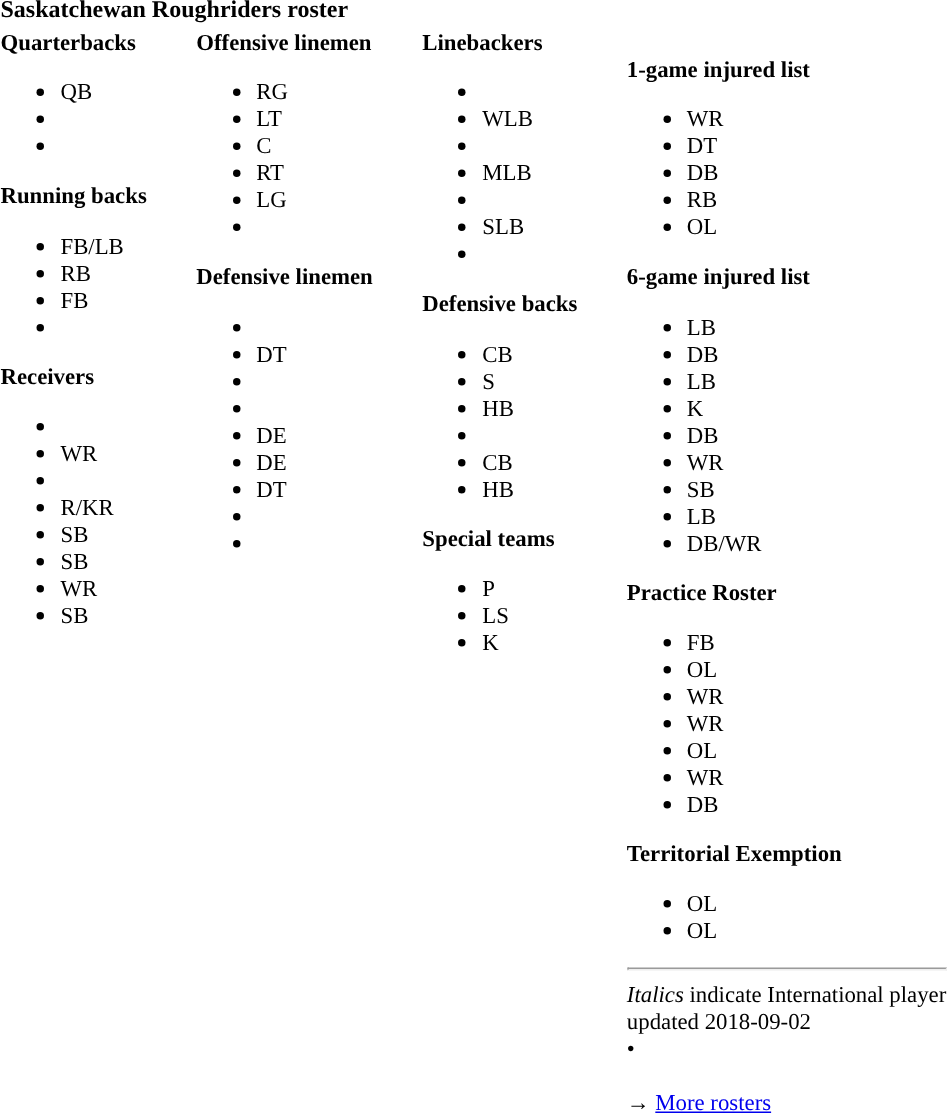<table class="toccolours" style="text-align: left;">
<tr>
<th colspan="7">Saskatchewan Roughriders roster</th>
</tr>
<tr>
<td style="font-size: 95%;vertical-align:top;"><strong>Quarterbacks</strong><br><ul><li> QB</li><li></li><li></li></ul><strong>Running backs</strong><ul><li> FB/LB</li><li> RB</li><li> FB</li><li></li></ul><strong>Receivers</strong><ul><li></li><li> WR</li><li></li><li> R/KR</li><li> SB</li><li> SB</li><li> WR</li><li> SB</li></ul></td>
<td style="width: 25px;"></td>
<td style="font-size: 95%;vertical-align:top;"><strong>Offensive linemen</strong><br><ul><li> RG</li><li> LT</li><li> C</li><li> RT</li><li> LG</li><li></li></ul><strong>Defensive linemen</strong><ul><li></li><li> DT</li><li></li><li></li><li> DE</li><li> DE</li><li> DT</li><li></li><li></li></ul></td>
<td style="width: 25px;"></td>
<td style="font-size: 95%;vertical-align:top;"><strong>Linebackers</strong><br><ul><li></li><li> WLB</li><li></li><li> MLB</li><li></li><li> SLB</li><li></li></ul><strong>Defensive backs</strong><ul><li> CB</li><li> S</li><li> HB</li><li></li><li> CB</li><li> HB</li></ul><strong>Special teams</strong><ul><li> P</li><li> LS</li><li> K</li></ul></td>
<td style="width: 25px;"></td>
<td style="font-size: 95%;vertical-align:top;"><br><strong>1-game injured list</strong><ul><li> WR</li><li> DT</li><li> DB</li><li> RB</li><li> OL</li></ul><strong>6-game injured list</strong><ul><li> LB</li><li> DB</li><li> LB</li><li> K</li><li> DB</li><li> WR</li><li> SB</li><li> LB</li><li> DB/WR</li></ul><strong>Practice Roster</strong><ul><li> FB</li><li> OL</li><li> WR</li><li> WR</li><li> OL</li><li> WR</li><li> DB</li></ul><strong>Territorial Exemption</strong><ul><li> OL</li><li> OL</li></ul><hr>
<em>Italics</em> indicate International player<br>
<span></span> updated 2018-09-02<br>
<span></span> • <span> </span><br>
<br>→ <a href='#'>More rosters</a></td>
</tr>
<tr>
</tr>
</table>
